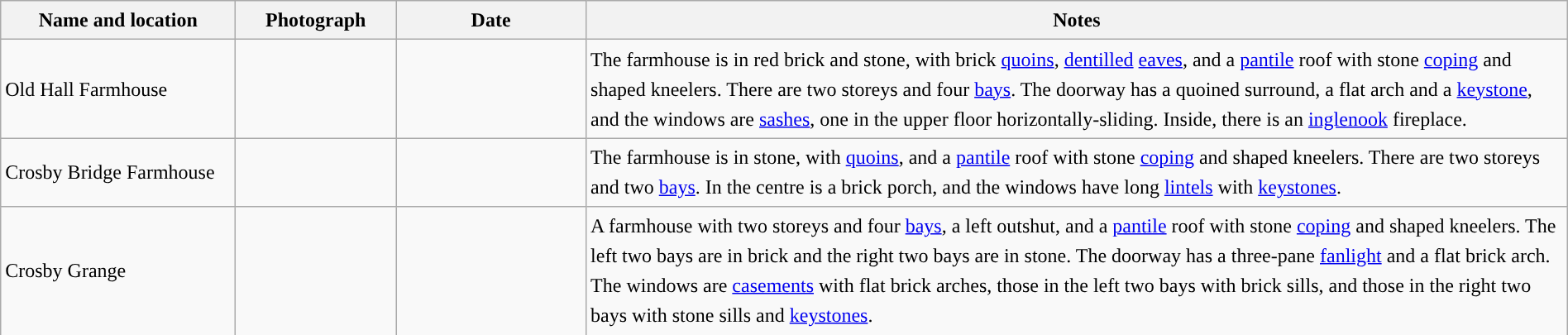<table class="wikitable sortable plainrowheaders" style="width:100%;border:0px;text-align:left;line-height:150%;">
<tr>
<th scope="col"  style="width:150px">Name and location</th>
<th scope="col"  style="width:100px" class="unsortable">Photograph</th>
<th scope="col"  style="width:120px">Date</th>
<th scope="col"  style="width:650px" class="unsortable">Notes</th>
</tr>
<tr>
<td>Old Hall Farmhouse<br><small></small></td>
<td></td>
<td align="center"></td>
<td>The farmhouse is in red brick and stone, with brick <a href='#'>quoins</a>, <a href='#'>dentilled</a> <a href='#'>eaves</a>, and a <a href='#'>pantile</a> roof with stone <a href='#'>coping</a> and shaped kneelers.  There are two storeys and four <a href='#'>bays</a>.  The doorway has a quoined surround, a flat arch and a <a href='#'>keystone</a>, and the windows are <a href='#'>sashes</a>, one in the upper floor horizontally-sliding.  Inside, there is an <a href='#'>inglenook</a> fireplace.</td>
</tr>
<tr>
<td>Crosby Bridge Farmhouse<br><small></small></td>
<td></td>
<td align="center"></td>
<td>The farmhouse is in stone, with <a href='#'>quoins</a>, and a <a href='#'>pantile</a> roof with stone <a href='#'>coping</a> and shaped kneelers.  There are two storeys and two <a href='#'>bays</a>.  In the centre is a brick porch, and the windows have long <a href='#'>lintels</a> with <a href='#'>keystones</a>.</td>
</tr>
<tr>
<td>Crosby Grange<br><small></small></td>
<td></td>
<td align="center"></td>
<td>A farmhouse with two storeys and four <a href='#'>bays</a>, a left outshut, and a <a href='#'>pantile</a> roof with stone <a href='#'>coping</a> and shaped kneelers.  The left two bays are in brick and the right two bays are in stone.  The doorway has a three-pane <a href='#'>fanlight</a> and a flat brick arch.  The windows are <a href='#'>casements</a> with flat brick arches, those in the left two bays with brick sills, and those in the right two bays with stone sills and <a href='#'>keystones</a>.</td>
</tr>
<tr>
</tr>
</table>
